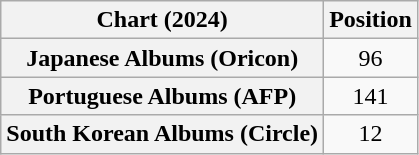<table class="wikitable sortable plainrowheaders" style="text-align:center">
<tr>
<th scope="col">Chart (2024)</th>
<th scope="col">Position</th>
</tr>
<tr>
<th scope="row">Japanese Albums (Oricon)</th>
<td>96</td>
</tr>
<tr>
<th scope="row">Portuguese Albums (AFP)</th>
<td>141</td>
</tr>
<tr>
<th scope="row">South Korean Albums (Circle)</th>
<td>12</td>
</tr>
</table>
